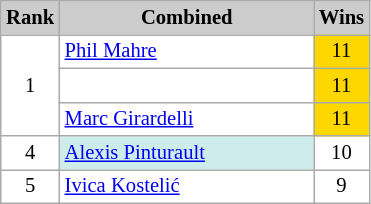<table class="wikitable plainrowheaders" style="background:#fff; font-size:86%; line-height:16px; border:grey solid 1px; border-collapse:collapse">
<tr>
<th style="background-color: #ccc;" width="30">Rank</th>
<th style="background-color: #ccc;" width="160">Combined</th>
<th style="background:#ccc; width:15%">Wins</th>
</tr>
<tr>
<td rowspan=3 align=center>1</td>
<td> <a href='#'>Phil Mahre</a></td>
<td style="background-color: gold" align=center>11</td>
</tr>
<tr>
<td></td>
<td style="background-color: gold" align=center>11</td>
</tr>
<tr>
<td> <a href='#'>Marc Girardelli</a></td>
<td style="background-color: gold" align=center>11</td>
</tr>
<tr>
<td align=center>4</td>
<td style="background:#CFECEC"> <a href='#'>Alexis Pinturault</a></td>
<td align=center>10</td>
</tr>
<tr>
<td align=center>5</td>
<td> <a href='#'>Ivica Kostelić</a></td>
<td align=center>9</td>
</tr>
</table>
